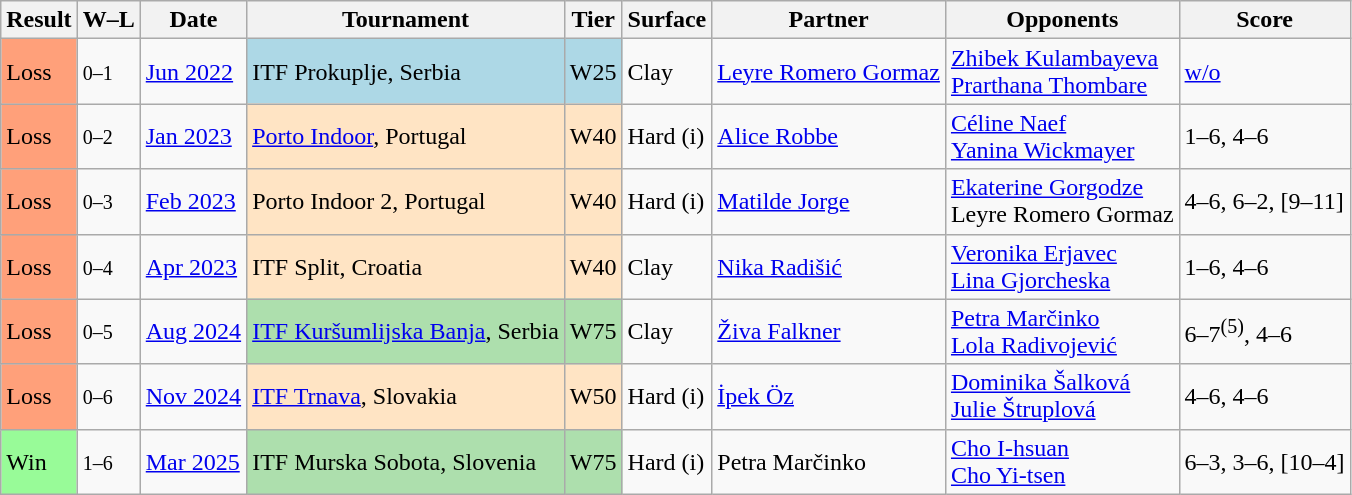<table class="sortable wikitable">
<tr>
<th>Result</th>
<th class="unsortable">W–L</th>
<th>Date</th>
<th>Tournament</th>
<th>Tier</th>
<th>Surface</th>
<th>Partner</th>
<th>Opponents</th>
<th class="unsortable">Score</th>
</tr>
<tr>
<td style="background:#ffa07a;">Loss</td>
<td><small>0–1</small></td>
<td><a href='#'>Jun 2022</a></td>
<td style="background:lightblue;">ITF Prokuplje, Serbia</td>
<td style="background:lightblue;">W25</td>
<td>Clay</td>
<td> <a href='#'>Leyre Romero Gormaz</a></td>
<td> <a href='#'>Zhibek Kulambayeva</a><br> <a href='#'>Prarthana Thombare</a></td>
<td><a href='#'>w/o</a></td>
</tr>
<tr>
<td style="background:#ffa07a;">Loss</td>
<td><small>0–2</small></td>
<td><a href='#'>Jan 2023</a></td>
<td style="background:#ffe4c4;"><a href='#'>Porto Indoor</a>, Portugal</td>
<td style="background:#ffe4c4;">W40</td>
<td>Hard (i)</td>
<td> <a href='#'>Alice Robbe</a></td>
<td> <a href='#'>Céline Naef</a><br> <a href='#'>Yanina Wickmayer</a></td>
<td>1–6, 4–6</td>
</tr>
<tr>
<td style="background:#ffa07a;">Loss</td>
<td><small>0–3</small></td>
<td><a href='#'>Feb 2023</a></td>
<td style="background:#ffe4c4;">Porto Indoor 2, Portugal</td>
<td style="background:#ffe4c4;">W40</td>
<td>Hard (i)</td>
<td> <a href='#'>Matilde Jorge</a></td>
<td> <a href='#'>Ekaterine Gorgodze</a><br> Leyre Romero Gormaz</td>
<td>4–6, 6–2, [9–11]</td>
</tr>
<tr>
<td style="background:#ffa07a;">Loss</td>
<td><small>0–4</small></td>
<td><a href='#'>Apr 2023</a></td>
<td style="background:#ffe4c4;">ITF Split, Croatia</td>
<td style="background:#ffe4c4;">W40</td>
<td>Clay</td>
<td> <a href='#'>Nika Radišić</a></td>
<td> <a href='#'>Veronika Erjavec</a><br> <a href='#'>Lina Gjorcheska</a></td>
<td>1–6, 4–6</td>
</tr>
<tr>
<td style="background:#ffa07a;">Loss</td>
<td><small>0–5</small></td>
<td><a href='#'>Aug 2024</a></td>
<td style="background:#addfad;"><a href='#'>ITF Kuršumlijska Banja</a>, Serbia</td>
<td style="background:#addfad;">W75</td>
<td>Clay</td>
<td> <a href='#'>Živa Falkner</a></td>
<td> <a href='#'>Petra Marčinko</a><br> <a href='#'>Lola Radivojević</a></td>
<td>6–7<sup>(5)</sup>, 4–6</td>
</tr>
<tr>
<td style="background:#ffa07a;">Loss</td>
<td><small>0–6</small></td>
<td><a href='#'>Nov 2024</a></td>
<td style="background:#ffe4c4;"><a href='#'>ITF Trnava</a>, Slovakia</td>
<td style="background:#ffe4c4;">W50</td>
<td>Hard (i)</td>
<td> <a href='#'>İpek Öz</a></td>
<td> <a href='#'>Dominika Šalková</a><br> <a href='#'>Julie Štruplová</a></td>
<td>4–6, 4–6</td>
</tr>
<tr>
<td style="background:#98fb98;">Win</td>
<td><small>1–6</small></td>
<td><a href='#'>Mar 2025</a></td>
<td style="background:#addfad;">ITF Murska Sobota, Slovenia</td>
<td style="background:#addfad;">W75</td>
<td>Hard (i)</td>
<td> Petra Marčinko</td>
<td> <a href='#'>Cho I-hsuan</a><br> <a href='#'>Cho Yi-tsen</a></td>
<td>6–3, 3–6, [10–4]</td>
</tr>
</table>
